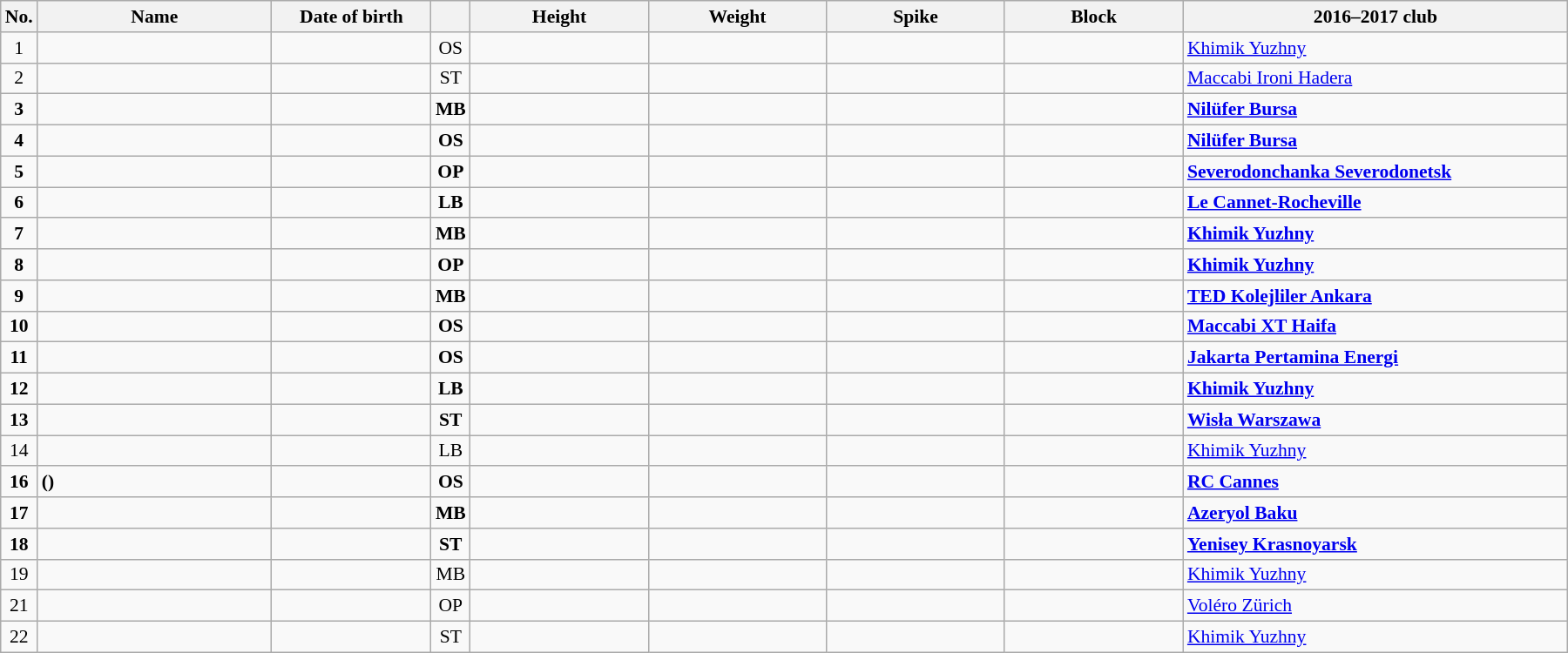<table class="wikitable sortable" style="font-size:90%; text-align:center;">
<tr>
<th>No.</th>
<th style="width:12em">Name</th>
<th style="width:8em">Date of birth</th>
<th></th>
<th style="width:9em">Height</th>
<th style="width:9em">Weight</th>
<th style="width:9em">Spike</th>
<th style="width:9em">Block</th>
<th style="width:20em">2016–2017 club</th>
</tr>
<tr>
<td>1</td>
<td align=left></td>
<td align=right></td>
<td>OS</td>
<td></td>
<td></td>
<td></td>
<td></td>
<td align=left> <a href='#'>Khimik Yuzhny</a></td>
</tr>
<tr>
<td>2</td>
<td align=left></td>
<td align=right></td>
<td>ST</td>
<td></td>
<td></td>
<td></td>
<td></td>
<td align=left> <a href='#'>Maccabi Ironi Hadera</a></td>
</tr>
<tr style="font-weight:bold;">
<td>3</td>
<td align=left></td>
<td align=right></td>
<td>MB</td>
<td></td>
<td></td>
<td></td>
<td></td>
<td align=left> <a href='#'>Nilüfer Bursa</a></td>
</tr>
<tr style="font-weight:bold;">
<td>4</td>
<td align=left></td>
<td align=right></td>
<td>OS</td>
<td></td>
<td></td>
<td></td>
<td></td>
<td align=left> <a href='#'>Nilüfer Bursa</a></td>
</tr>
<tr style="font-weight:bold;">
<td>5</td>
<td align=left></td>
<td align=right></td>
<td>OP</td>
<td></td>
<td></td>
<td></td>
<td></td>
<td align=left> <a href='#'>Severodonchanka Severodonetsk</a></td>
</tr>
<tr style="font-weight:bold;">
<td>6</td>
<td align=left></td>
<td align=right></td>
<td>LB</td>
<td></td>
<td></td>
<td></td>
<td></td>
<td align=left> <a href='#'>Le Cannet-Rocheville</a></td>
</tr>
<tr style="font-weight:bold;">
<td>7</td>
<td align=left></td>
<td align=right></td>
<td>MB</td>
<td></td>
<td></td>
<td></td>
<td></td>
<td align=left> <a href='#'>Khimik Yuzhny</a></td>
</tr>
<tr style="font-weight:bold;">
<td>8</td>
<td align=left></td>
<td align=right></td>
<td>OP</td>
<td></td>
<td></td>
<td></td>
<td></td>
<td align=left> <a href='#'>Khimik Yuzhny</a></td>
</tr>
<tr style="font-weight:bold;">
<td>9</td>
<td align=left></td>
<td align=right></td>
<td>MB</td>
<td></td>
<td></td>
<td></td>
<td></td>
<td align=left> <a href='#'>TED Kolejliler Ankara</a></td>
</tr>
<tr style="font-weight:bold;">
<td>10</td>
<td align=left></td>
<td align=right></td>
<td>OS</td>
<td></td>
<td></td>
<td></td>
<td></td>
<td align=left> <a href='#'>Maccabi XT Haifa</a></td>
</tr>
<tr style="font-weight:bold;">
<td>11</td>
<td align=left></td>
<td align=right></td>
<td>OS</td>
<td></td>
<td></td>
<td></td>
<td></td>
<td align=left> <a href='#'>Jakarta Pertamina Energi</a></td>
</tr>
<tr style="font-weight:bold;">
<td>12</td>
<td align=left></td>
<td align=right></td>
<td>LB</td>
<td></td>
<td></td>
<td></td>
<td></td>
<td align=left> <a href='#'>Khimik Yuzhny</a></td>
</tr>
<tr style="font-weight:bold;">
<td>13</td>
<td align=left></td>
<td align=right></td>
<td>ST</td>
<td></td>
<td></td>
<td></td>
<td></td>
<td align=left> <a href='#'>Wisła Warszawa</a></td>
</tr>
<tr>
<td>14</td>
<td align=left></td>
<td align=right></td>
<td>LB</td>
<td></td>
<td></td>
<td></td>
<td></td>
<td align=left> <a href='#'>Khimik Yuzhny</a></td>
</tr>
<tr style="font-weight:bold;">
<td>16</td>
<td align=left> ()</td>
<td align=right></td>
<td>OS</td>
<td></td>
<td></td>
<td></td>
<td></td>
<td align=left> <a href='#'>RC Cannes</a></td>
</tr>
<tr style="font-weight:bold;">
<td>17</td>
<td align=left></td>
<td align=right></td>
<td>MB</td>
<td></td>
<td></td>
<td></td>
<td></td>
<td align=left> <a href='#'>Azeryol Baku</a></td>
</tr>
<tr style="font-weight:bold;">
<td>18</td>
<td align=left></td>
<td align=right></td>
<td>ST</td>
<td></td>
<td></td>
<td></td>
<td></td>
<td align=left> <a href='#'>Yenisey Krasnoyarsk</a></td>
</tr>
<tr>
<td>19</td>
<td align=left></td>
<td align=right></td>
<td>MB</td>
<td></td>
<td></td>
<td></td>
<td></td>
<td align=left> <a href='#'>Khimik Yuzhny</a></td>
</tr>
<tr>
<td>21</td>
<td align=left></td>
<td align=right></td>
<td>OP</td>
<td></td>
<td></td>
<td></td>
<td></td>
<td align=left> <a href='#'>Voléro Zürich</a></td>
</tr>
<tr>
<td>22</td>
<td align=left></td>
<td align=right></td>
<td>ST</td>
<td></td>
<td></td>
<td></td>
<td></td>
<td align=left> <a href='#'>Khimik Yuzhny</a></td>
</tr>
</table>
